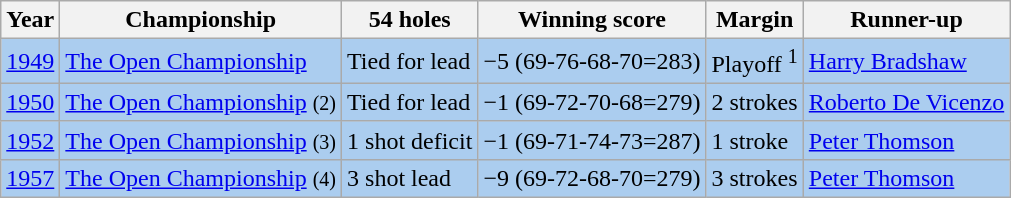<table class="sortable wikitable">
<tr>
<th>Year</th>
<th>Championship</th>
<th>54 holes</th>
<th>Winning score</th>
<th>Margin</th>
<th>Runner-up</th>
</tr>
<tr style="background:#ABCDEF;">
<td><a href='#'>1949</a></td>
<td><a href='#'>The Open Championship</a></td>
<td>Tied for lead</td>
<td>−5 (69-76-68-70=283)</td>
<td>Playoff <sup>1</sup></td>
<td> <a href='#'>Harry Bradshaw</a></td>
</tr>
<tr style="background:#ABCDEF;">
<td><a href='#'>1950</a></td>
<td><a href='#'>The Open Championship</a> <small> (2)</small></td>
<td>Tied for lead</td>
<td>−1 (69-72-70-68=279)</td>
<td>2 strokes</td>
<td> <a href='#'>Roberto De Vicenzo</a></td>
</tr>
<tr style="background:#ABCDEF;">
<td><a href='#'>1952</a></td>
<td><a href='#'>The Open Championship</a> <small> (3)</small></td>
<td>1 shot deficit</td>
<td>−1 (69-71-74-73=287)</td>
<td>1 stroke</td>
<td> <a href='#'>Peter Thomson</a></td>
</tr>
<tr style="background:#ABCDEF;">
<td><a href='#'>1957</a></td>
<td><a href='#'>The Open Championship</a> <small> (4)</small></td>
<td>3 shot lead</td>
<td>−9 (69-72-68-70=279)</td>
<td>3 strokes</td>
<td> <a href='#'>Peter Thomson</a></td>
</tr>
</table>
